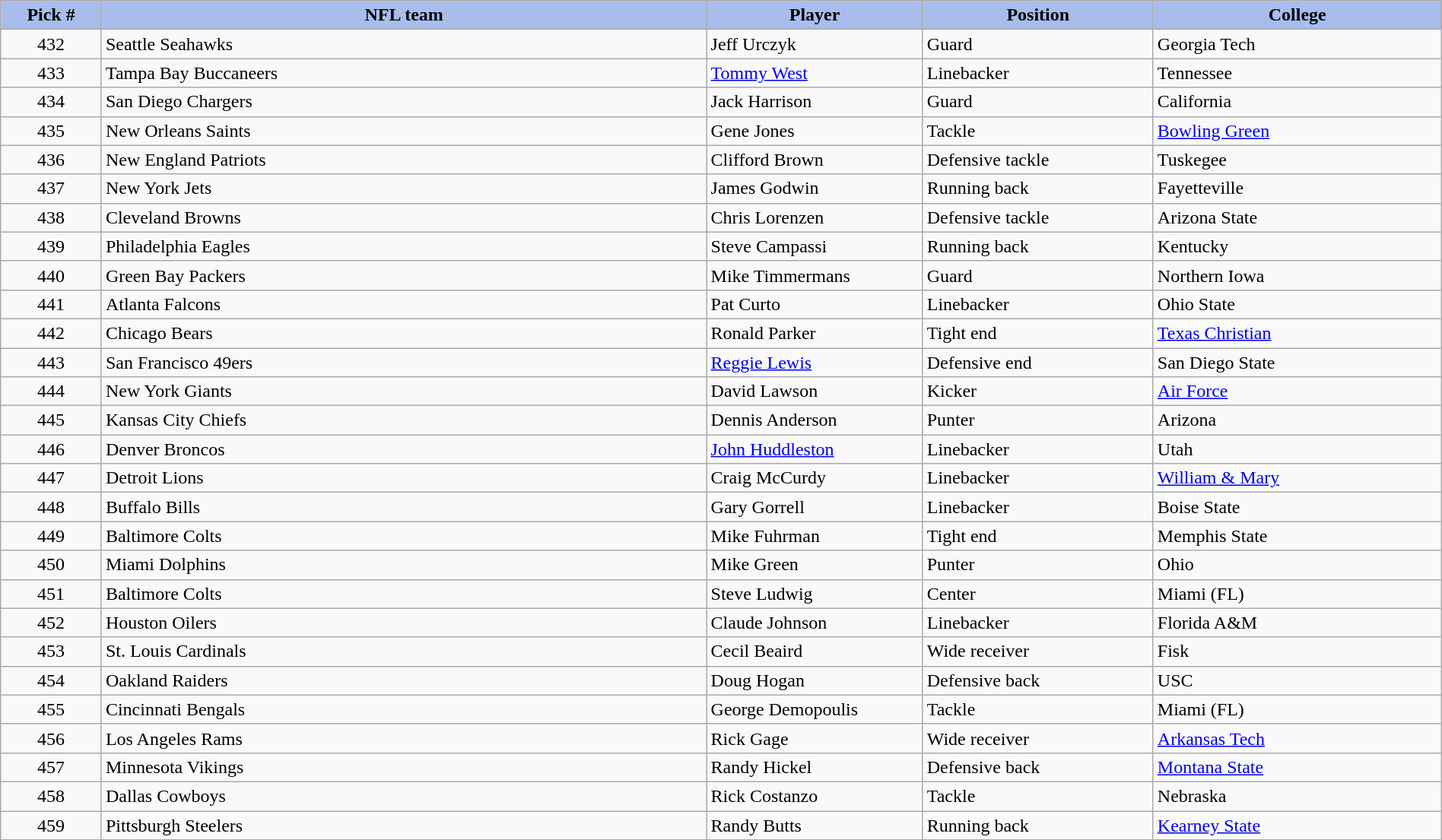<table class="wikitable sortable sortable" style="width: 100%">
<tr>
<th style="background:#a8bdec; width:7%;">Pick #</th>
<th style="width:42%; background:#a8bdec;">NFL team</th>
<th style="width:15%; background:#a8bdec;">Player</th>
<th style="width:16%; background:#a8bdec;">Position</th>
<th style="width:20%; background:#a8bdec;">College</th>
</tr>
<tr>
<td align=center>432</td>
<td>Seattle Seahawks</td>
<td>Jeff Urczyk</td>
<td>Guard</td>
<td>Georgia Tech</td>
</tr>
<tr>
<td align=center>433</td>
<td>Tampa Bay Buccaneers</td>
<td><a href='#'>Tommy West</a></td>
<td>Linebacker</td>
<td>Tennessee</td>
</tr>
<tr>
<td align=center>434</td>
<td>San Diego Chargers</td>
<td>Jack Harrison</td>
<td>Guard</td>
<td>California</td>
</tr>
<tr>
<td align=center>435</td>
<td>New Orleans Saints</td>
<td>Gene Jones</td>
<td>Tackle</td>
<td><a href='#'>Bowling Green</a></td>
</tr>
<tr>
<td align=center>436</td>
<td>New England Patriots</td>
<td>Clifford Brown</td>
<td>Defensive tackle</td>
<td>Tuskegee</td>
</tr>
<tr>
<td align=center>437</td>
<td>New York Jets</td>
<td>James Godwin</td>
<td>Running back</td>
<td>Fayetteville</td>
</tr>
<tr>
<td align=center>438</td>
<td>Cleveland Browns</td>
<td>Chris Lorenzen</td>
<td>Defensive tackle</td>
<td>Arizona State</td>
</tr>
<tr>
<td align=center>439</td>
<td>Philadelphia Eagles</td>
<td>Steve Campassi</td>
<td>Running back</td>
<td>Kentucky</td>
</tr>
<tr>
<td align=center>440</td>
<td>Green Bay Packers</td>
<td>Mike Timmermans</td>
<td>Guard</td>
<td>Northern Iowa</td>
</tr>
<tr>
<td align=center>441</td>
<td>Atlanta Falcons</td>
<td>Pat Curto</td>
<td>Linebacker</td>
<td>Ohio State</td>
</tr>
<tr>
<td align=center>442</td>
<td>Chicago Bears</td>
<td>Ronald Parker</td>
<td>Tight end</td>
<td><a href='#'>Texas Christian</a></td>
</tr>
<tr>
<td align=center>443</td>
<td>San Francisco 49ers</td>
<td><a href='#'>Reggie Lewis</a></td>
<td>Defensive end</td>
<td>San Diego State</td>
</tr>
<tr>
<td align=center>444</td>
<td>New York Giants</td>
<td>David Lawson</td>
<td>Kicker</td>
<td><a href='#'>Air Force</a></td>
</tr>
<tr>
<td align=center>445</td>
<td>Kansas City Chiefs</td>
<td>Dennis Anderson</td>
<td>Punter</td>
<td>Arizona</td>
</tr>
<tr>
<td align=center>446</td>
<td>Denver Broncos</td>
<td><a href='#'>John Huddleston</a></td>
<td>Linebacker</td>
<td>Utah</td>
</tr>
<tr>
<td align=center>447</td>
<td>Detroit Lions</td>
<td>Craig McCurdy</td>
<td>Linebacker</td>
<td><a href='#'>William & Mary</a></td>
</tr>
<tr>
<td align=center>448</td>
<td>Buffalo Bills</td>
<td>Gary Gorrell</td>
<td>Linebacker</td>
<td>Boise State</td>
</tr>
<tr>
<td align=center>449</td>
<td>Baltimore Colts</td>
<td>Mike Fuhrman</td>
<td>Tight end</td>
<td>Memphis State</td>
</tr>
<tr>
<td align=center>450</td>
<td>Miami Dolphins</td>
<td>Mike Green</td>
<td>Punter</td>
<td>Ohio</td>
</tr>
<tr>
<td align=center>451</td>
<td>Baltimore Colts</td>
<td>Steve Ludwig</td>
<td>Center</td>
<td>Miami (FL)</td>
</tr>
<tr>
<td align=center>452</td>
<td>Houston Oilers</td>
<td>Claude Johnson</td>
<td>Linebacker</td>
<td>Florida A&M</td>
</tr>
<tr>
<td align=center>453</td>
<td>St. Louis Cardinals</td>
<td>Cecil Beaird</td>
<td>Wide receiver</td>
<td>Fisk</td>
</tr>
<tr>
<td align=center>454</td>
<td>Oakland Raiders</td>
<td>Doug Hogan</td>
<td>Defensive back</td>
<td>USC</td>
</tr>
<tr>
<td align=center>455</td>
<td>Cincinnati Bengals</td>
<td>George Demopoulis</td>
<td>Tackle</td>
<td>Miami (FL)</td>
</tr>
<tr>
<td align=center>456</td>
<td>Los Angeles Rams</td>
<td>Rick Gage</td>
<td>Wide receiver</td>
<td><a href='#'>Arkansas Tech</a></td>
</tr>
<tr>
<td align=center>457</td>
<td>Minnesota Vikings</td>
<td>Randy Hickel</td>
<td>Defensive back</td>
<td><a href='#'>Montana State</a></td>
</tr>
<tr>
<td align=center>458</td>
<td>Dallas Cowboys</td>
<td>Rick Costanzo</td>
<td>Tackle</td>
<td>Nebraska</td>
</tr>
<tr>
<td align=center>459</td>
<td>Pittsburgh Steelers</td>
<td>Randy Butts</td>
<td>Running back</td>
<td><a href='#'>Kearney State</a></td>
</tr>
</table>
